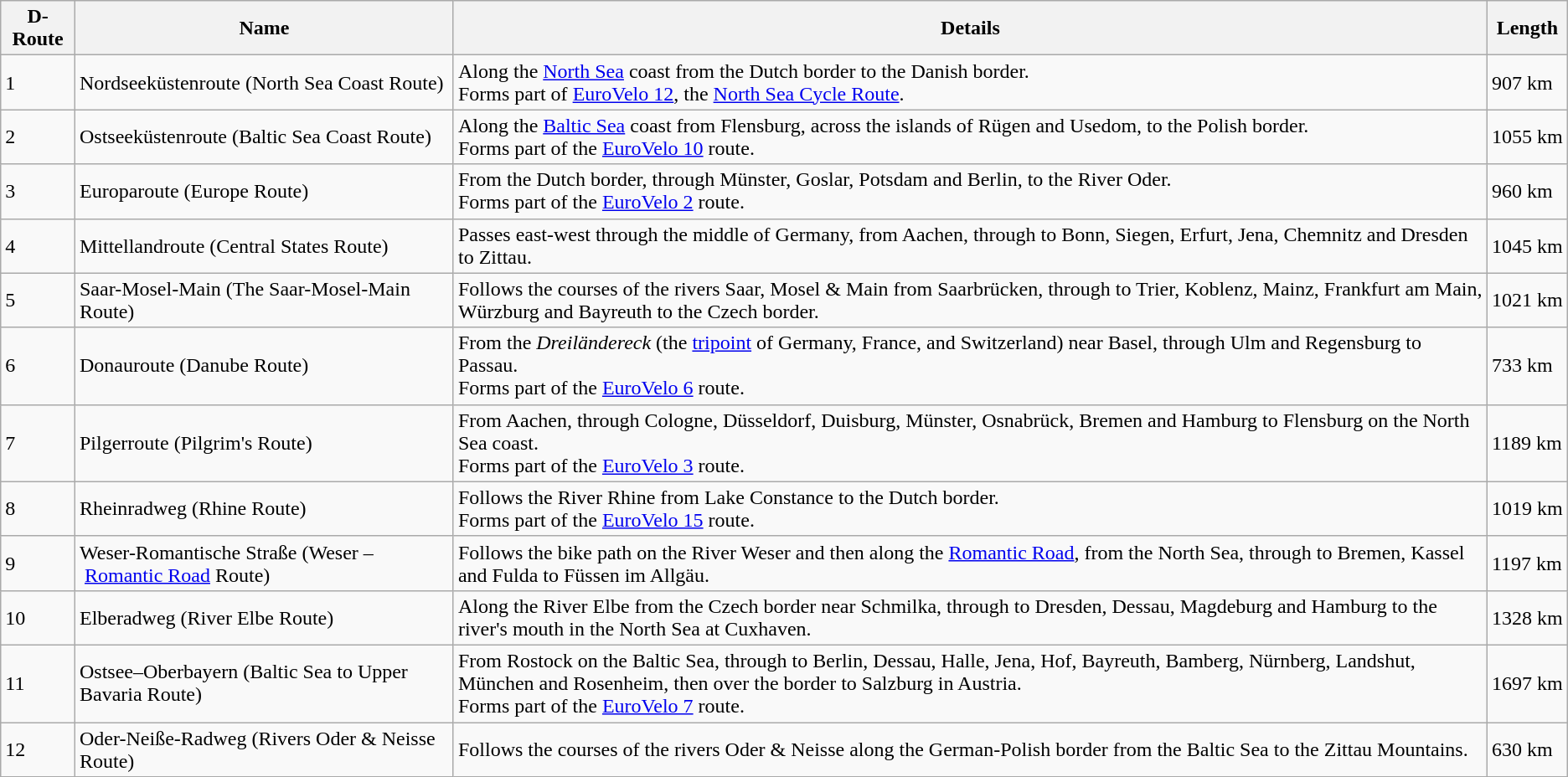<table class="wikitable">
<tr>
<th>D-Route</th>
<th>Name</th>
<th>Details</th>
<th>Length</th>
</tr>
<tr>
<td>1</td>
<td>Nordseeküstenroute (North Sea Coast Route)</td>
<td>Along the <a href='#'>North Sea</a> coast from the Dutch border to the Danish border. <br>Forms part of <a href='#'>EuroVelo 12</a>, the <a href='#'>North Sea Cycle Route</a>.</td>
<td>907 km</td>
</tr>
<tr>
<td>2</td>
<td>Ostseeküstenroute (Baltic Sea Coast Route)</td>
<td>Along the <a href='#'>Baltic Sea</a> coast from Flensburg, across the islands of Rügen and Usedom, to the Polish border.<br>Forms part of the <a href='#'>EuroVelo 10</a> route.</td>
<td>1055 km</td>
</tr>
<tr>
<td>3</td>
<td>Europaroute (Europe Route)</td>
<td>From the Dutch border, through Münster, Goslar, Potsdam and Berlin, to the River Oder.<br>Forms part of the <a href='#'>EuroVelo 2</a> route.</td>
<td>960 km</td>
</tr>
<tr>
<td>4</td>
<td>Mittellandroute (Central States Route)</td>
<td>Passes east-west through the middle of Germany, from Aachen, through to Bonn, Siegen, Erfurt, Jena, Chemnitz and Dresden to Zittau.</td>
<td>1045 km</td>
</tr>
<tr>
<td>5</td>
<td>Saar-Mosel-Main (The Saar-Mosel-Main Route)</td>
<td>Follows the courses of the rivers Saar, Mosel & Main from Saarbrücken, through to Trier, Koblenz, Mainz, Frankfurt am Main, Würzburg and Bayreuth to the Czech border.</td>
<td>1021 km</td>
</tr>
<tr>
<td>6</td>
<td>Donauroute (Danube Route)</td>
<td>From the <em>Dreiländereck</em> (the <a href='#'>tripoint</a> of Germany, France, and Switzerland) near Basel, through Ulm and Regensburg to Passau.<br>Forms part of the <a href='#'>EuroVelo 6</a> route.</td>
<td>733 km</td>
</tr>
<tr>
<td>7</td>
<td>Pilgerroute (Pilgrim's Route)</td>
<td>From Aachen, through Cologne, Düsseldorf, Duisburg, Münster, Osnabrück, Bremen and Hamburg to Flensburg on the North Sea coast.<br>Forms part of the <a href='#'>EuroVelo 3</a> route.</td>
<td>1189 km</td>
</tr>
<tr>
<td>8</td>
<td>Rheinradweg (Rhine Route)</td>
<td>Follows the River Rhine from Lake Constance to the Dutch border.<br>Forms part of the <a href='#'>EuroVelo 15</a> route.</td>
<td>1019 km</td>
</tr>
<tr>
<td>9</td>
<td>Weser-Romantische Straße (Weser – <a href='#'>Romantic Road</a> Route)</td>
<td>Follows the bike path on the River Weser and then along the <a href='#'>Romantic Road</a>, from the North Sea, through to Bremen, Kassel and Fulda to Füssen im Allgäu.</td>
<td>1197 km</td>
</tr>
<tr>
<td>10</td>
<td>Elberadweg (River Elbe Route)</td>
<td>Along the River Elbe from the Czech border near Schmilka, through to Dresden, Dessau, Magdeburg and Hamburg to the river's mouth in the North Sea at Cuxhaven.</td>
<td>1328 km</td>
</tr>
<tr>
<td>11</td>
<td>Ostsee–Oberbayern (Baltic Sea to Upper Bavaria Route)</td>
<td>From Rostock on the Baltic Sea, through to Berlin, Dessau, Halle, Jena, Hof, Bayreuth, Bamberg, Nürnberg, Landshut, München and Rosenheim, then over the border to Salzburg in Austria.<br>Forms part of the <a href='#'>EuroVelo 7</a> route.</td>
<td>1697 km</td>
</tr>
<tr>
<td>12</td>
<td>Oder-Neiße-Radweg (Rivers Oder & Neisse Route)</td>
<td>Follows the courses of the rivers Oder & Neisse along the German-Polish border from the Baltic Sea to the Zittau Mountains.</td>
<td>630 km</td>
</tr>
</table>
